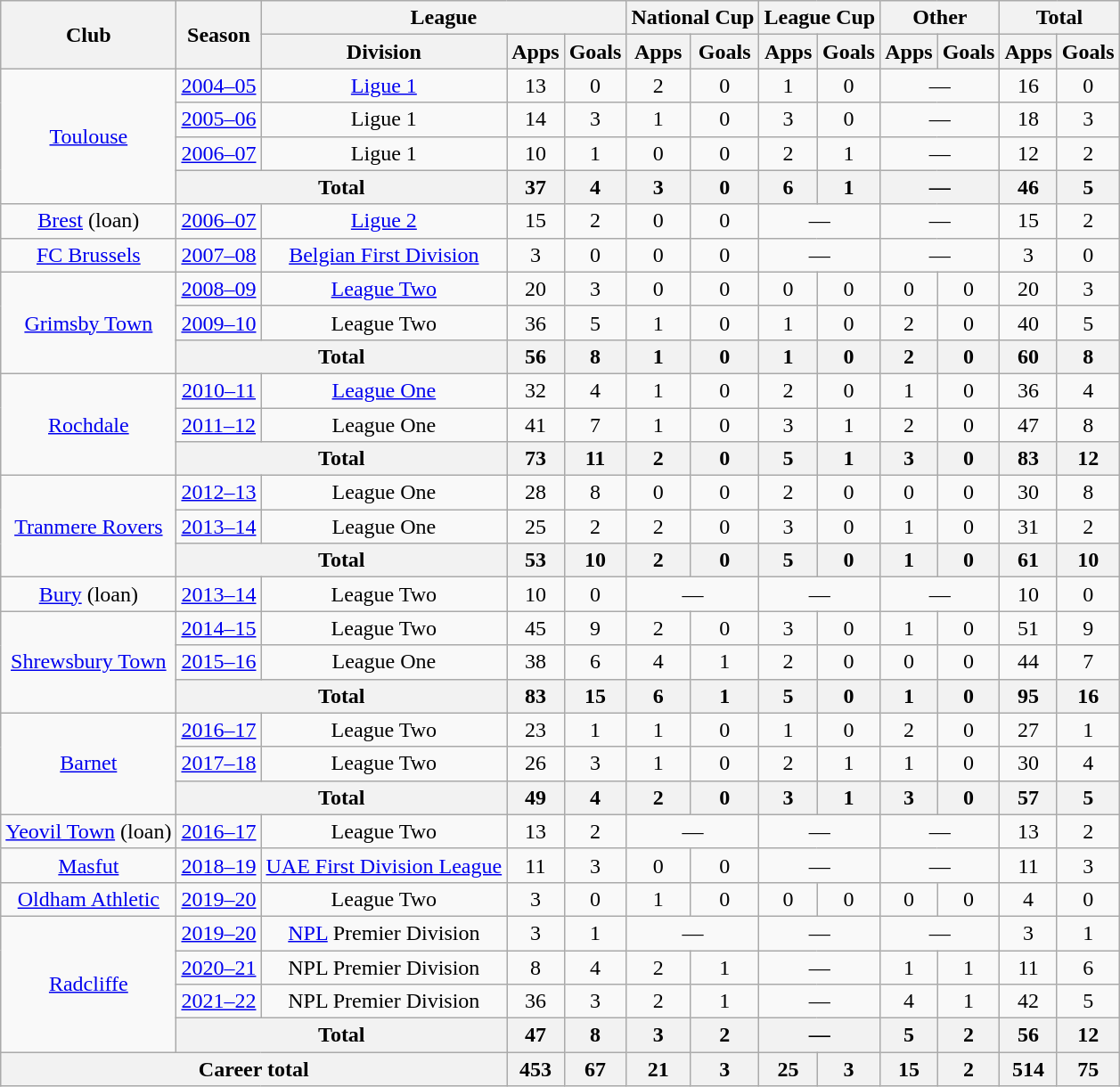<table class="wikitable" style="text-align:center">
<tr>
<th rowspan="2">Club</th>
<th rowspan="2">Season</th>
<th colspan="3">League</th>
<th colspan="2">National Cup</th>
<th colspan="2">League Cup</th>
<th colspan="2">Other</th>
<th colspan="2">Total</th>
</tr>
<tr>
<th>Division</th>
<th>Apps</th>
<th>Goals</th>
<th>Apps</th>
<th>Goals</th>
<th>Apps</th>
<th>Goals</th>
<th>Apps</th>
<th>Goals</th>
<th>Apps</th>
<th>Goals</th>
</tr>
<tr>
<td rowspan="4"><a href='#'>Toulouse</a></td>
<td><a href='#'>2004–05</a></td>
<td><a href='#'>Ligue 1</a></td>
<td>13</td>
<td>0</td>
<td>2</td>
<td>0</td>
<td>1</td>
<td>0</td>
<td colspan="2">—</td>
<td>16</td>
<td>0</td>
</tr>
<tr>
<td><a href='#'>2005–06</a></td>
<td>Ligue 1</td>
<td>14</td>
<td>3</td>
<td>1</td>
<td>0</td>
<td>3</td>
<td>0</td>
<td colspan="2">—</td>
<td>18</td>
<td>3</td>
</tr>
<tr>
<td><a href='#'>2006–07</a></td>
<td>Ligue 1</td>
<td>10</td>
<td>1</td>
<td>0</td>
<td>0</td>
<td>2</td>
<td>1</td>
<td colspan="2">—</td>
<td>12</td>
<td>2</td>
</tr>
<tr>
<th colspan="2">Total</th>
<th>37</th>
<th>4</th>
<th>3</th>
<th>0</th>
<th>6</th>
<th>1</th>
<th colspan="2">—</th>
<th>46</th>
<th>5</th>
</tr>
<tr>
<td><a href='#'>Brest</a> (loan)</td>
<td><a href='#'>2006–07</a></td>
<td><a href='#'>Ligue 2</a></td>
<td>15</td>
<td>2</td>
<td>0</td>
<td>0</td>
<td colspan="2">—</td>
<td colspan="2">—</td>
<td>15</td>
<td>2</td>
</tr>
<tr>
<td><a href='#'>FC Brussels</a></td>
<td><a href='#'>2007–08</a></td>
<td><a href='#'>Belgian First Division</a></td>
<td>3</td>
<td>0</td>
<td>0</td>
<td>0</td>
<td colspan="2">—</td>
<td colspan="2">—</td>
<td>3</td>
<td>0</td>
</tr>
<tr>
<td rowspan="3"><a href='#'>Grimsby Town</a></td>
<td><a href='#'>2008–09</a></td>
<td><a href='#'>League Two</a></td>
<td>20</td>
<td>3</td>
<td>0</td>
<td>0</td>
<td>0</td>
<td>0</td>
<td>0</td>
<td>0</td>
<td>20</td>
<td>3</td>
</tr>
<tr>
<td><a href='#'>2009–10</a></td>
<td>League Two</td>
<td>36</td>
<td>5</td>
<td>1</td>
<td>0</td>
<td>1</td>
<td>0</td>
<td>2</td>
<td>0</td>
<td>40</td>
<td>5</td>
</tr>
<tr>
<th colspan="2">Total</th>
<th>56</th>
<th>8</th>
<th>1</th>
<th>0</th>
<th>1</th>
<th>0</th>
<th>2</th>
<th>0</th>
<th>60</th>
<th>8</th>
</tr>
<tr>
<td rowspan="3"><a href='#'>Rochdale</a></td>
<td><a href='#'>2010–11</a></td>
<td><a href='#'>League One</a></td>
<td>32</td>
<td>4</td>
<td>1</td>
<td>0</td>
<td>2</td>
<td>0</td>
<td>1</td>
<td>0</td>
<td>36</td>
<td>4</td>
</tr>
<tr>
<td><a href='#'>2011–12</a></td>
<td>League One</td>
<td>41</td>
<td>7</td>
<td>1</td>
<td>0</td>
<td>3</td>
<td>1</td>
<td>2</td>
<td>0</td>
<td>47</td>
<td>8</td>
</tr>
<tr>
<th colspan="2">Total</th>
<th>73</th>
<th>11</th>
<th>2</th>
<th>0</th>
<th>5</th>
<th>1</th>
<th>3</th>
<th>0</th>
<th>83</th>
<th>12</th>
</tr>
<tr>
<td rowspan="3"><a href='#'>Tranmere Rovers</a></td>
<td><a href='#'>2012–13</a></td>
<td>League One</td>
<td>28</td>
<td>8</td>
<td>0</td>
<td>0</td>
<td>2</td>
<td>0</td>
<td>0</td>
<td>0</td>
<td>30</td>
<td>8</td>
</tr>
<tr>
<td><a href='#'>2013–14</a></td>
<td>League One</td>
<td>25</td>
<td>2</td>
<td>2</td>
<td>0</td>
<td>3</td>
<td>0</td>
<td>1</td>
<td>0</td>
<td>31</td>
<td>2</td>
</tr>
<tr>
<th colspan="2">Total</th>
<th>53</th>
<th>10</th>
<th>2</th>
<th>0</th>
<th>5</th>
<th>0</th>
<th>1</th>
<th>0</th>
<th>61</th>
<th>10</th>
</tr>
<tr>
<td><a href='#'>Bury</a> (loan)</td>
<td><a href='#'>2013–14</a></td>
<td>League Two</td>
<td>10</td>
<td>0</td>
<td colspan="2">—</td>
<td colspan="2">—</td>
<td colspan="2">—</td>
<td>10</td>
<td>0</td>
</tr>
<tr>
<td rowspan="3"><a href='#'>Shrewsbury Town</a></td>
<td><a href='#'>2014–15</a></td>
<td>League Two</td>
<td>45</td>
<td>9</td>
<td>2</td>
<td>0</td>
<td>3</td>
<td>0</td>
<td>1</td>
<td>0</td>
<td>51</td>
<td>9</td>
</tr>
<tr>
<td><a href='#'>2015–16</a></td>
<td>League One</td>
<td>38</td>
<td>6</td>
<td>4</td>
<td>1</td>
<td>2</td>
<td>0</td>
<td>0</td>
<td>0</td>
<td>44</td>
<td>7</td>
</tr>
<tr>
<th colspan="2">Total</th>
<th>83</th>
<th>15</th>
<th>6</th>
<th>1</th>
<th>5</th>
<th>0</th>
<th>1</th>
<th>0</th>
<th>95</th>
<th>16</th>
</tr>
<tr>
<td rowspan="3"><a href='#'>Barnet</a></td>
<td><a href='#'>2016–17</a></td>
<td>League Two</td>
<td>23</td>
<td>1</td>
<td>1</td>
<td>0</td>
<td>1</td>
<td>0</td>
<td>2</td>
<td>0</td>
<td>27</td>
<td>1</td>
</tr>
<tr>
<td><a href='#'>2017–18</a></td>
<td>League Two</td>
<td>26</td>
<td>3</td>
<td>1</td>
<td>0</td>
<td>2</td>
<td>1</td>
<td>1</td>
<td>0</td>
<td>30</td>
<td>4</td>
</tr>
<tr>
<th colspan="2">Total</th>
<th>49</th>
<th>4</th>
<th>2</th>
<th>0</th>
<th>3</th>
<th>1</th>
<th>3</th>
<th>0</th>
<th>57</th>
<th>5</th>
</tr>
<tr>
<td><a href='#'>Yeovil Town</a> (loan)</td>
<td><a href='#'>2016–17</a></td>
<td>League Two</td>
<td>13</td>
<td>2</td>
<td colspan="2">—</td>
<td colspan="2">—</td>
<td colspan="2">—</td>
<td>13</td>
<td>2</td>
</tr>
<tr>
<td><a href='#'>Masfut</a></td>
<td><a href='#'>2018–19</a></td>
<td><a href='#'>UAE First Division League</a></td>
<td>11</td>
<td>3</td>
<td>0</td>
<td>0</td>
<td colspan="2">—</td>
<td colspan="2">—</td>
<td>11</td>
<td>3</td>
</tr>
<tr>
<td rowspan="1"><a href='#'>Oldham Athletic</a></td>
<td><a href='#'>2019–20</a></td>
<td>League Two</td>
<td>3</td>
<td>0</td>
<td>1</td>
<td>0</td>
<td>0</td>
<td>0</td>
<td>0</td>
<td>0</td>
<td>4</td>
<td>0</td>
</tr>
<tr>
<td rowspan="4"><a href='#'>Radcliffe</a></td>
<td><a href='#'>2019–20</a></td>
<td><a href='#'>NPL</a> Premier Division</td>
<td>3</td>
<td>1</td>
<td colspan="2">—</td>
<td colspan="2">—</td>
<td colspan="2">—</td>
<td>3</td>
<td>1</td>
</tr>
<tr>
<td><a href='#'>2020–21</a></td>
<td>NPL Premier Division</td>
<td>8</td>
<td>4</td>
<td>2</td>
<td>1</td>
<td colspan="2">—</td>
<td>1</td>
<td>1</td>
<td>11</td>
<td>6</td>
</tr>
<tr>
<td><a href='#'>2021–22</a></td>
<td>NPL Premier Division</td>
<td>36</td>
<td>3</td>
<td>2</td>
<td>1</td>
<td colspan="2">—</td>
<td>4</td>
<td>1</td>
<td>42</td>
<td>5</td>
</tr>
<tr>
<th colspan="2">Total</th>
<th>47</th>
<th>8</th>
<th>3</th>
<th>2</th>
<th colspan="2">—</th>
<th>5</th>
<th>2</th>
<th>56</th>
<th>12</th>
</tr>
<tr>
<th colspan="3">Career total</th>
<th>453</th>
<th>67</th>
<th>21</th>
<th>3</th>
<th>25</th>
<th>3</th>
<th>15</th>
<th>2</th>
<th>514</th>
<th>75</th>
</tr>
</table>
